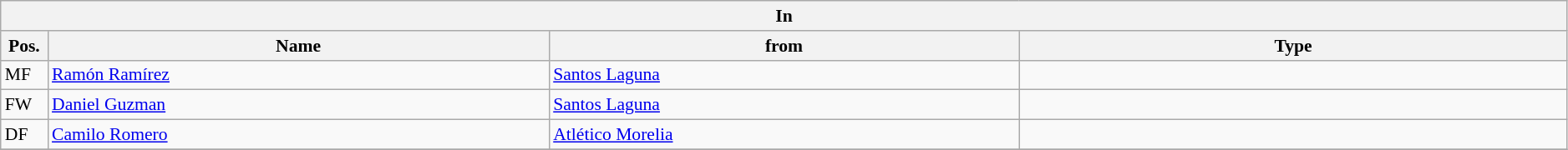<table class="wikitable" style="font-size:90%;width:99%;">
<tr>
<th colspan="4">In</th>
</tr>
<tr>
<th width=3%>Pos.</th>
<th width=32%>Name</th>
<th width=30%>from</th>
<th width=35%>Type</th>
</tr>
<tr>
<td>MF</td>
<td><a href='#'> Ramón Ramírez</a></td>
<td><a href='#'>Santos Laguna</a></td>
<td></td>
</tr>
<tr>
<td>FW</td>
<td><a href='#'>Daniel Guzman</a></td>
<td><a href='#'>Santos Laguna</a></td>
<td></td>
</tr>
<tr>
<td>DF</td>
<td><a href='#'>Camilo Romero</a></td>
<td><a href='#'>Atlético Morelia</a></td>
<td></td>
</tr>
<tr>
</tr>
</table>
